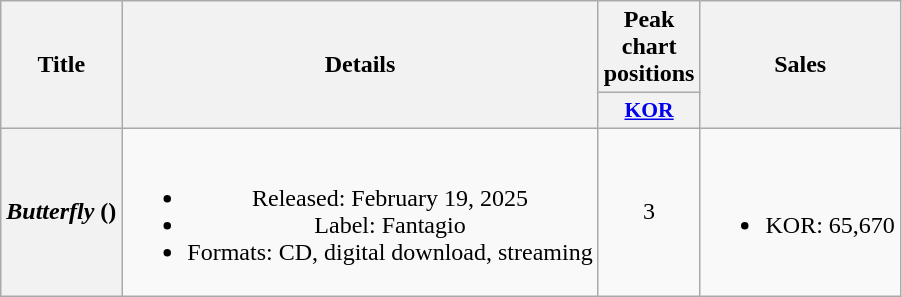<table class="wikitable plainrowheaders" style="text-align:center">
<tr>
<th scope="col" rowspan="2">Title</th>
<th scope="col" rowspan="2">Details</th>
<th scope="col" colspan="1">Peak chart positions</th>
<th scope="col" rowspan="2">Sales</th>
</tr>
<tr>
<th scope="col" style="font-size:90%; width:3em"><a href='#'>KOR</a><br></th>
</tr>
<tr>
<th scope="row"><em>Butterfly</em> ()</th>
<td><br><ul><li>Released: February 19, 2025</li><li>Label: Fantagio</li><li>Formats: CD, digital download, streaming</li></ul></td>
<td>3</td>
<td><br><ul><li>KOR: 65,670</li></ul></td>
</tr>
</table>
